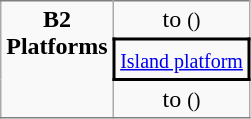<table class="wikitable" border="0" cellspacing="0" cellpadding="3">
<tr>
<td style="border-bottom:solid 1px gray; border-top:solid 1px gray; text-align:center;" rowspan="4" valign=top><strong>B2<br>Platforms</strong></td>
<td style="border-bottom:solid 0px gray; border-top:solid 1px gray; text-align:center;">  to  <small>()</small></td>
</tr>
<tr>
<td style="border-right:solid 2px black; border-left:solid 2px black; border-top:solid 2px black; border-bottom:solid 2px black; text-align:center;" colspan=2><small><a href='#'>Island platform</a></small></td>
</tr>
<tr>
<td style="border-bottom:solid 1px gray; text-align:center;"> to  <small>()</small> </td>
</tr>
</table>
